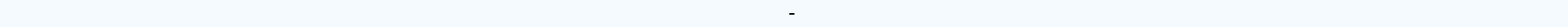<table style="width: 100%; background:#F5FAFF;" cellspacing="0">
<tr>
<td align=center rowspan=3 width=20%></td>
</tr>
<tr>
<td width=24% align=right></td>
<td align=center width=13%><strong>-</strong></td>
<td width=24%></td>
<td style=font-size:85% rowspan=3 valign=top align=center></td>
</tr>
<tr style=font-size:85%>
<td align=right valign=top></td>
<td></td>
<td></td>
</tr>
</table>
